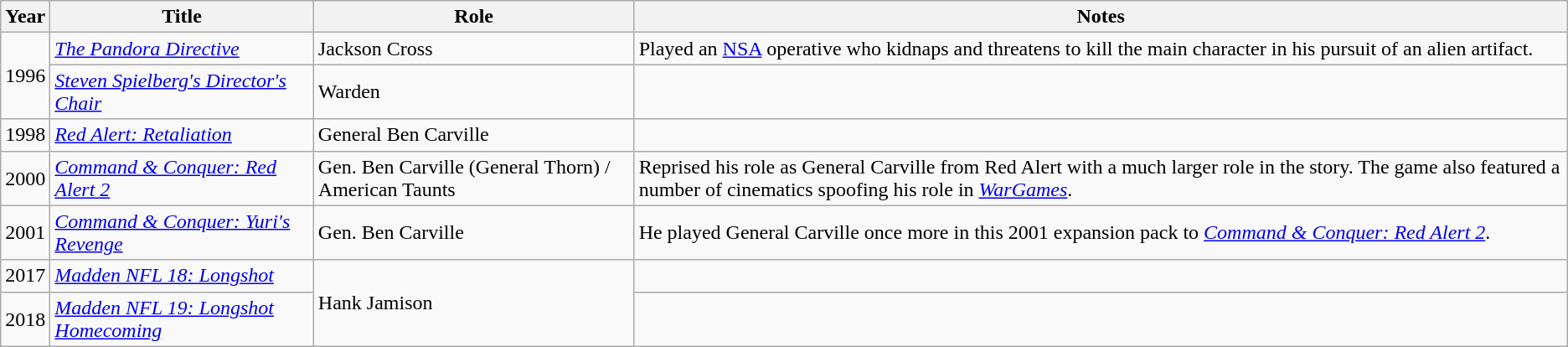<table class="wikitable">
<tr>
<th>Year</th>
<th>Title</th>
<th>Role</th>
<th>Notes</th>
</tr>
<tr>
<td rowspan="2">1996</td>
<td><em><a href='#'>The Pandora Directive</a></em></td>
<td>Jackson Cross</td>
<td>Played an <a href='#'>NSA</a> operative who kidnaps and threatens to kill the main character in his pursuit of an alien artifact.</td>
</tr>
<tr>
<td><em><a href='#'>Steven Spielberg's Director's Chair</a></em></td>
<td>Warden</td>
<td></td>
</tr>
<tr>
<td>1998</td>
<td><em><a href='#'>Red Alert: Retaliation</a></em></td>
<td>General Ben Carville</td>
<td></td>
</tr>
<tr>
<td>2000</td>
<td><em><a href='#'>Command & Conquer: Red Alert 2</a></em></td>
<td>Gen. Ben Carville (General Thorn) / American Taunts</td>
<td>Reprised his role as General Carville from Red Alert with a much larger role in the story. The game also featured a number of cinematics spoofing his role in <em><a href='#'>WarGames</a></em>.</td>
</tr>
<tr>
<td>2001</td>
<td><em><a href='#'>Command & Conquer: Yuri's Revenge</a></em></td>
<td>Gen. Ben Carville</td>
<td>He played General Carville once more in this 2001 expansion pack to <em><a href='#'>Command & Conquer: Red Alert 2</a></em>.</td>
</tr>
<tr>
<td>2017</td>
<td><em><a href='#'>Madden NFL 18: Longshot</a></em></td>
<td rowspan="2">Hank Jamison</td>
<td></td>
</tr>
<tr>
<td>2018</td>
<td><em><a href='#'>Madden NFL 19: Longshot Homecoming</a></em></td>
<td></td>
</tr>
</table>
